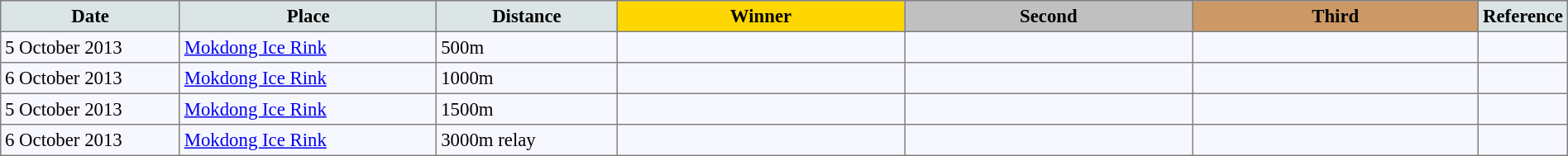<table bgcolor="#f7f8ff" cellpadding="3" cellspacing="0" border="1" style="font-size: 95%; border: gray solid 1px; border-collapse: collapse;">
<tr bgcolor="#CCCCCC">
<td align="center" bgcolor="#DCE5E5" width="150"><strong>Date</strong></td>
<td align="center" bgcolor="#DCE5E5" width="220"><strong>Place</strong></td>
<td align="center" bgcolor="#DCE5E5" width="150"><strong>Distance</strong></td>
<td align="center" bgcolor="gold" width="250"><strong>Winner</strong></td>
<td align="center" bgcolor="silver" width="250"><strong>Second</strong></td>
<td align="center" bgcolor="CC9966" width="250"><strong>Third</strong></td>
<td align="center" bgcolor="#DCE5E5" width="30"><strong>Reference</strong></td>
</tr>
<tr align="left">
<td>5 October 2013</td>
<td><a href='#'>Mokdong Ice Rink</a></td>
<td>500m</td>
<td></td>
<td></td>
<td></td>
<td></td>
</tr>
<tr align="left">
<td>6 October 2013</td>
<td><a href='#'>Mokdong Ice Rink</a></td>
<td>1000m</td>
<td></td>
<td></td>
<td></td>
<td></td>
</tr>
<tr align="left">
<td>5 October 2013</td>
<td><a href='#'>Mokdong Ice Rink</a></td>
<td>1500m</td>
<td></td>
<td></td>
<td></td>
<td></td>
</tr>
<tr align="left">
<td>6 October 2013</td>
<td><a href='#'>Mokdong Ice Rink</a></td>
<td>3000m relay</td>
<td></td>
<td></td>
<td></td>
<td></td>
</tr>
</table>
